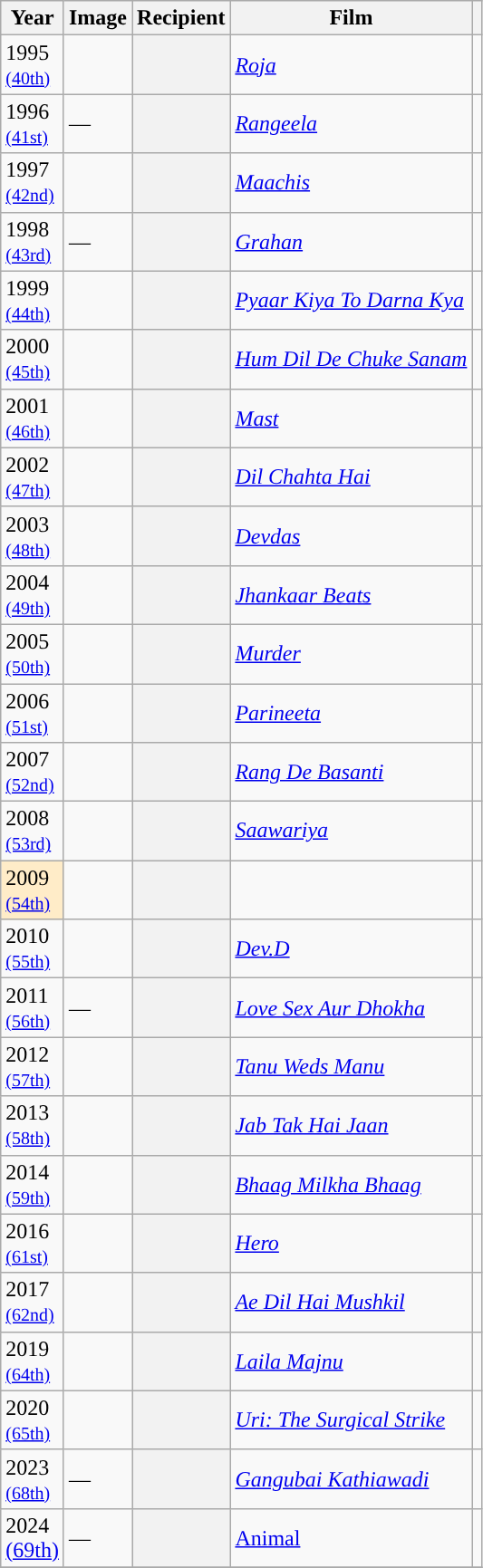<table class="wikitable sortable plainrowheaders">
<tr>
<th scope="col">Year</th>
<th scope="col" class="unsortable">Image</th>
<th scope="col">Recipient</th>
<th scope="col">Film</th>
<th scope="col" class="unsortable"></th>
</tr>
<tr>
<td>1995<br><small><a href='#'>(40th)</a></small></td>
<td></td>
<th scope="row"></th>
<td><em><a href='#'>Roja</a></em></td>
<td></td>
</tr>
<tr>
<td>1996<br><small><a href='#'>(41st)</a></small></td>
<td>—</td>
<th scope="row"></th>
<td><em><a href='#'>Rangeela</a></em></td>
<td></td>
</tr>
<tr>
<td>1997<br><small><a href='#'>(42nd)</a></small></td>
<td></td>
<th scope="row"></th>
<td><em><a href='#'>Maachis</a></em></td>
<td></td>
</tr>
<tr>
<td>1998<br><small><a href='#'>(43rd)</a></small></td>
<td>—</td>
<th scope="row"></th>
<td><em><a href='#'>Grahan</a></em></td>
<td></td>
</tr>
<tr>
<td>1999<br><small><a href='#'>(44th)</a></small></td>
<td></td>
<th scope="row"></th>
<td><em><a href='#'>Pyaar Kiya To Darna Kya</a></em></td>
<td></td>
</tr>
<tr>
<td>2000<br><small><a href='#'>(45th)</a></small></td>
<td></td>
<th scope="row"></th>
<td><em><a href='#'>Hum Dil De Chuke Sanam</a></em></td>
<td></td>
</tr>
<tr>
<td>2001<br><small><a href='#'>(46th)</a></small></td>
<td></td>
<th scope="row"></th>
<td><em><a href='#'>Mast</a></em></td>
<td></td>
</tr>
<tr>
<td>2002<br><small><a href='#'>(47th)</a></small></td>
<td></td>
<th scope="row"></th>
<td><em><a href='#'>Dil Chahta Hai</a></em></td>
<td></td>
</tr>
<tr>
<td>2003<br><small><a href='#'>(48th)</a></small></td>
<td></td>
<th scope="row"></th>
<td><em><a href='#'>Devdas</a></em></td>
<td></td>
</tr>
<tr>
<td>2004<br><small><a href='#'>(49th)</a></small></td>
<td></td>
<th scope="row"></th>
<td><em><a href='#'>Jhankaar Beats</a></em></td>
<td></td>
</tr>
<tr>
<td>2005<br><small><a href='#'>(50th)</a></small></td>
<td></td>
<th scope="row"></th>
<td><em><a href='#'>Murder</a></em></td>
<td></td>
</tr>
<tr>
<td>2006<br><small><a href='#'>(51st)</a></small></td>
<td></td>
<th scope="row"></th>
<td><em><a href='#'>Parineeta</a></em></td>
<td></td>
</tr>
<tr>
<td>2007<br><small><a href='#'>(52nd)</a></small></td>
<td></td>
<th scope="row"></th>
<td><em><a href='#'>Rang De Basanti</a></em></td>
<td></td>
</tr>
<tr>
<td>2008<br><small><a href='#'>(53rd)</a></small></td>
<td></td>
<th scope="row"></th>
<td><em><a href='#'>Saawariya</a></em></td>
<td></td>
</tr>
<tr>
<td style="background:#ffecc8;">2009<br><small><a href='#'>(54th)</a></small> </td>
<td></td>
<th scope="row"></th>
<td></td>
<td></td>
</tr>
<tr>
<td>2010<br><small><a href='#'>(55th)</a></small></td>
<td></td>
<th scope="row"></th>
<td><em><a href='#'>Dev.D</a></em></td>
<td></td>
</tr>
<tr>
<td>2011<br><small><a href='#'>(56th)</a></small></td>
<td>—</td>
<th scope="row"></th>
<td><em><a href='#'>Love Sex Aur Dhokha</a></em></td>
<td></td>
</tr>
<tr>
<td>2012<br><small><a href='#'>(57th)</a></small></td>
<td></td>
<th scope="row"></th>
<td><em><a href='#'>Tanu Weds Manu</a></em></td>
<td></td>
</tr>
<tr>
<td>2013<br><small><a href='#'>(58th)</a></small></td>
<td></td>
<th scope="row"></th>
<td><em><a href='#'>Jab Tak Hai Jaan</a></em></td>
<td></td>
</tr>
<tr>
<td>2014<br><small><a href='#'>(59th)</a></small></td>
<td></td>
<th scope="row"></th>
<td><em><a href='#'>Bhaag Milkha Bhaag</a></em></td>
<td></td>
</tr>
<tr>
<td>2016<br><small><a href='#'>(61st)</a></small></td>
<td></td>
<th scope="row"></th>
<td><em><a href='#'>Hero</a></em></td>
<td></td>
</tr>
<tr>
<td>2017<br><small><a href='#'>(62nd)</a></small></td>
<td></td>
<th scope="row"></th>
<td><em><a href='#'>Ae Dil Hai Mushkil</a></em></td>
<td></td>
</tr>
<tr>
<td>2019<br><small><a href='#'>(64th)</a></small></td>
<td></td>
<th scope="row"></th>
<td><em><a href='#'>Laila Majnu</a></em></td>
<td></td>
</tr>
<tr>
<td>2020<br><small><a href='#'>(65th)</a></small></td>
<td></td>
<th scope="row"></th>
<td><em><a href='#'>Uri: The Surgical Strike</a></em></td>
<td></td>
</tr>
<tr>
<td>2023<br><small><a href='#'>(68th)</a></small></td>
<td>—</td>
<th scope="row"></th>
<td><em><a href='#'>Gangubai Kathiawadi</a></em></td>
<td></td>
</tr>
<tr>
<td>2024<br><a href='#'>(69th)</a></td>
<td>—</td>
<th scope="row"></th>
<td><a href='#'>Animal</a></td>
<td></td>
</tr>
<tr>
</tr>
</table>
